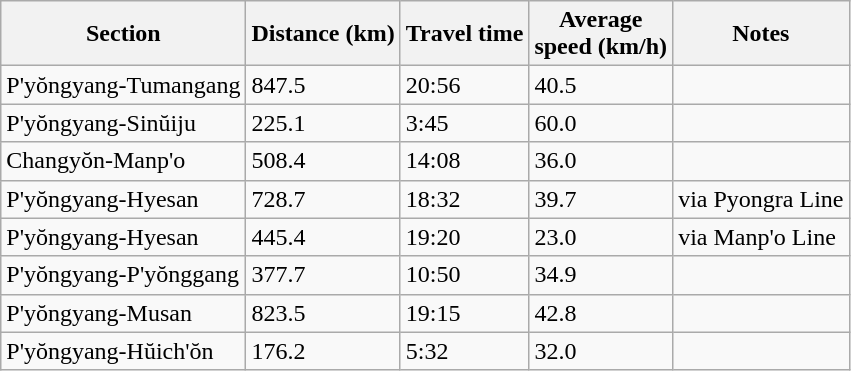<table class="wikitable">
<tr>
<th>Section</th>
<th>Distance (km)</th>
<th>Travel time</th>
<th>Average<br>speed (km/h)</th>
<th>Notes</th>
</tr>
<tr>
<td>P'yŏngyang-Tumangang</td>
<td>847.5</td>
<td>20:56</td>
<td>40.5</td>
<td></td>
</tr>
<tr>
<td>P'yŏngyang-Sinŭiju</td>
<td>225.1</td>
<td>3:45</td>
<td>60.0</td>
<td></td>
</tr>
<tr>
<td>Changyŏn-Manp'o</td>
<td>508.4</td>
<td>14:08</td>
<td>36.0</td>
<td></td>
</tr>
<tr>
<td>P'yŏngyang-Hyesan</td>
<td>728.7</td>
<td>18:32</td>
<td>39.7</td>
<td>via Pyongra Line</td>
</tr>
<tr>
<td>P'yŏngyang-Hyesan</td>
<td>445.4</td>
<td>19:20</td>
<td>23.0</td>
<td>via Manp'o Line</td>
</tr>
<tr>
<td>P'yŏngyang-P'yŏnggang</td>
<td>377.7</td>
<td>10:50</td>
<td>34.9</td>
<td></td>
</tr>
<tr>
<td>P'yŏngyang-Musan</td>
<td>823.5</td>
<td>19:15</td>
<td>42.8</td>
<td></td>
</tr>
<tr>
<td>P'yŏngyang-Hŭich'ŏn</td>
<td>176.2</td>
<td>5:32</td>
<td>32.0</td>
<td></td>
</tr>
</table>
